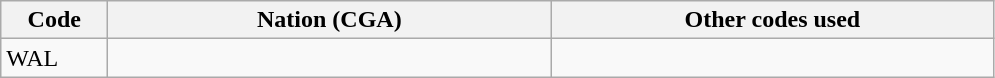<table class="wikitable">
<tr>
<th style="width:4em">Code</th>
<th style="width:18em">Nation (CGA)</th>
<th style="width:18em">Other codes used</th>
</tr>
<tr>
<td>WAL</td>
<td></td>
<td></td>
</tr>
</table>
